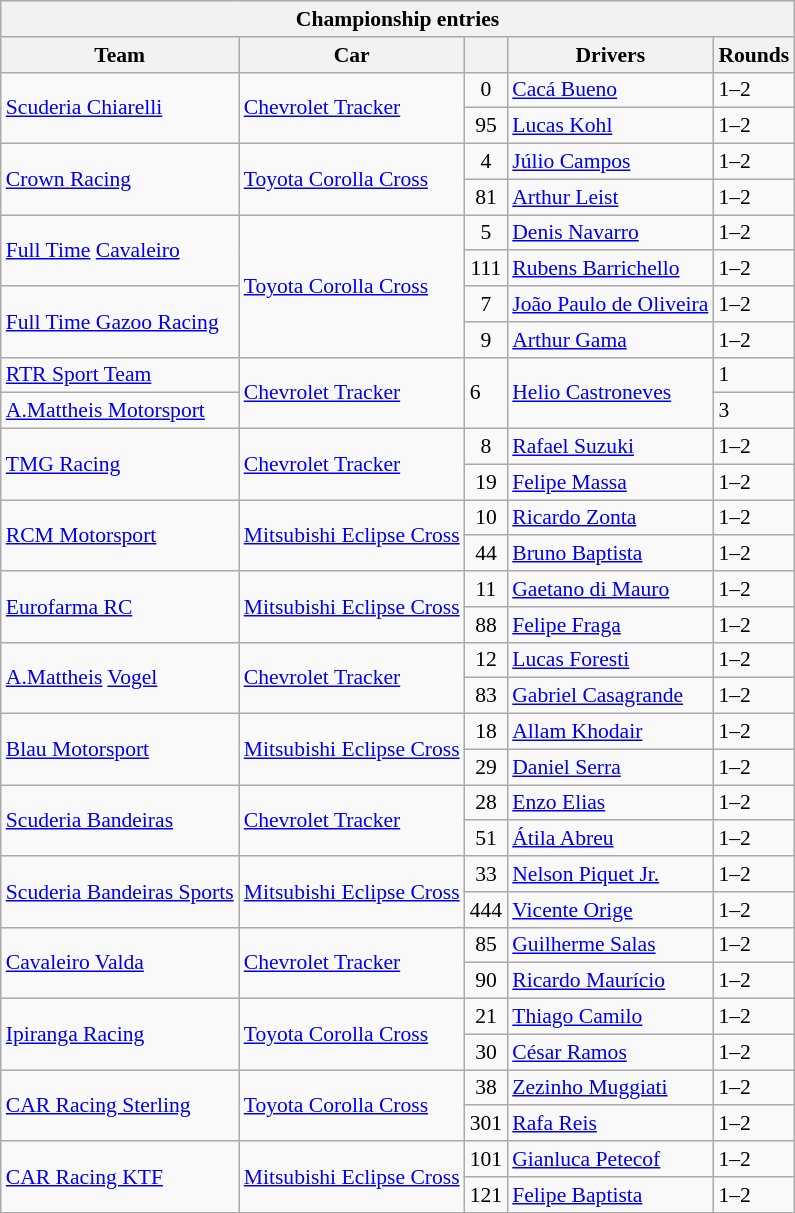<table class="wikitable" style="font-size: 90%">
<tr>
<th colspan="5">Championship entries</th>
</tr>
<tr>
<th>Team</th>
<th>Car</th>
<th></th>
<th>Drivers</th>
<th>Rounds</th>
</tr>
<tr>
<td rowspan="2"><a href='#'>Scuderia Chiarelli</a></td>
<td rowspan="2"><a href='#'>Chevrolet Tracker</a></td>
<td align="center">0</td>
<td> <a href='#'>Cacá Bueno</a></td>
<td>1–2</td>
</tr>
<tr>
<td align="center">95</td>
<td> <a href='#'>Lucas Kohl</a></td>
<td>1–2</td>
</tr>
<tr>
<td rowspan="2"><a href='#'>Crown Racing</a></td>
<td rowspan="2"><a href='#'>Toyota Corolla Cross</a></td>
<td align="center">4</td>
<td> <a href='#'>Júlio Campos</a></td>
<td>1–2</td>
</tr>
<tr>
<td align="center">81</td>
<td> <a href='#'>Arthur Leist</a></td>
<td>1–2</td>
</tr>
<tr>
<td rowspan="2"><a href='#'>Full Time</a> <a href='#'>Cavaleiro</a></td>
<td rowspan="4"><a href='#'>Toyota Corolla Cross</a></td>
<td align="center">5</td>
<td> <a href='#'>Denis Navarro</a></td>
<td>1–2</td>
</tr>
<tr>
<td align="center">111</td>
<td> <a href='#'>Rubens Barrichello</a></td>
<td>1–2</td>
</tr>
<tr>
<td rowspan="2"><a href='#'>Full Time Gazoo Racing</a></td>
<td align="center">7</td>
<td> <a href='#'>João Paulo de Oliveira</a></td>
<td>1–2</td>
</tr>
<tr>
<td align="center">9</td>
<td> <a href='#'>Arthur Gama</a></td>
<td>1–2</td>
</tr>
<tr>
<td rowspan="1"><a href='#'>RTR Sport Team</a></td>
<td rowspan="2"><a href='#'>Chevrolet Tracker</a></td>
<td rowspan="2">6</td>
<td rowspan="2"> <a href='#'>Helio Castroneves</a></td>
<td>1</td>
</tr>
<tr>
<td rowspan="1"><a href='#'>A.Mattheis Motorsport</a></td>
<td>3</td>
</tr>
<tr>
<td rowspan="2"><a href='#'>TMG Racing</a></td>
<td rowspan="2"><a href='#'>Chevrolet Tracker</a></td>
<td align="center">8</td>
<td> <a href='#'>Rafael Suzuki</a></td>
<td>1–2</td>
</tr>
<tr>
<td align="center">19</td>
<td> <a href='#'>Felipe Massa</a></td>
<td>1–2</td>
</tr>
<tr>
<td rowspan="2"><a href='#'>RCM Motorsport</a></td>
<td rowspan="2"><a href='#'>Mitsubishi Eclipse Cross</a></td>
<td align="center">10</td>
<td> <a href='#'>Ricardo Zonta</a></td>
<td>1–2</td>
</tr>
<tr>
<td align="center">44</td>
<td> <a href='#'>Bruno Baptista</a></td>
<td>1–2</td>
</tr>
<tr>
<td rowspan="2"><a href='#'>Eurofarma RC</a></td>
<td rowspan="2"><a href='#'>Mitsubishi Eclipse Cross</a></td>
<td align="center">11</td>
<td> <a href='#'>Gaetano di Mauro</a></td>
<td>1–2</td>
</tr>
<tr>
<td align="center">88</td>
<td> <a href='#'>Felipe Fraga</a></td>
<td>1–2</td>
</tr>
<tr>
<td rowspan="2"><a href='#'>A.Mattheis</a> <a href='#'>Vogel</a></td>
<td rowspan="2"><a href='#'>Chevrolet Tracker</a></td>
<td align="center">12</td>
<td> <a href='#'>Lucas Foresti</a></td>
<td>1–2</td>
</tr>
<tr>
<td align="center">83</td>
<td> <a href='#'>Gabriel Casagrande</a></td>
<td>1–2</td>
</tr>
<tr>
<td rowspan="2"><a href='#'>Blau Motorsport</a></td>
<td rowspan="2"><a href='#'>Mitsubishi Eclipse Cross</a></td>
<td align="center">18</td>
<td> <a href='#'>Allam Khodair</a></td>
<td>1–2</td>
</tr>
<tr>
<td align="center">29</td>
<td> <a href='#'>Daniel Serra</a></td>
<td>1–2</td>
</tr>
<tr>
<td rowspan="2"><a href='#'>Scuderia Bandeiras</a></td>
<td rowspan="2"><a href='#'>Chevrolet Tracker</a></td>
<td align="center">28</td>
<td>  <a href='#'>Enzo Elias</a></td>
<td>1–2</td>
</tr>
<tr>
<td align="center">51</td>
<td> <a href='#'>Átila Abreu</a></td>
<td>1–2</td>
</tr>
<tr>
<td rowspan="2"><a href='#'>Scuderia Bandeiras Sports</a></td>
<td rowspan="2"><a href='#'>Mitsubishi Eclipse Cross</a></td>
<td align="center">33</td>
<td> <a href='#'>Nelson Piquet Jr.</a></td>
<td>1–2</td>
</tr>
<tr>
<td align="center">444</td>
<td> <a href='#'>Vicente Orige</a></td>
<td>1–2</td>
</tr>
<tr>
<td rowspan="2"><a href='#'> Cavaleiro Valda</a></td>
<td rowspan="2"><a href='#'>Chevrolet Tracker</a></td>
<td align="center">85</td>
<td> <a href='#'>Guilherme Salas</a></td>
<td>1–2</td>
</tr>
<tr>
<td align="center">90</td>
<td> <a href='#'>Ricardo Maurício</a></td>
<td>1–2</td>
</tr>
<tr>
<td rowspan="2"><a href='#'>Ipiranga Racing</a></td>
<td rowspan="2"><a href='#'>Toyota Corolla Cross</a></td>
<td align="center">21</td>
<td> <a href='#'>Thiago Camilo</a></td>
<td>1–2</td>
</tr>
<tr>
<td align="center">30</td>
<td> <a href='#'>César Ramos</a></td>
<td>1–2</td>
</tr>
<tr>
<td rowspan="2"><a href='#'>CAR Racing Sterling</a></td>
<td rowspan="2"><a href='#'>Toyota Corolla Cross</a></td>
<td align="center">38</td>
<td> <a href='#'>Zezinho Muggiati</a></td>
<td>1–2</td>
</tr>
<tr>
<td align="center">301</td>
<td> <a href='#'>Rafa Reis</a></td>
<td>1–2</td>
</tr>
<tr>
<td rowspan="2"><a href='#'>CAR Racing KTF</a></td>
<td rowspan="2"><a href='#'>Mitsubishi Eclipse Cross</a></td>
<td align="center">101</td>
<td> <a href='#'>Gianluca Petecof</a></td>
<td>1–2</td>
</tr>
<tr>
<td align="center">121</td>
<td> <a href='#'>Felipe Baptista</a></td>
<td>1–2</td>
</tr>
</table>
